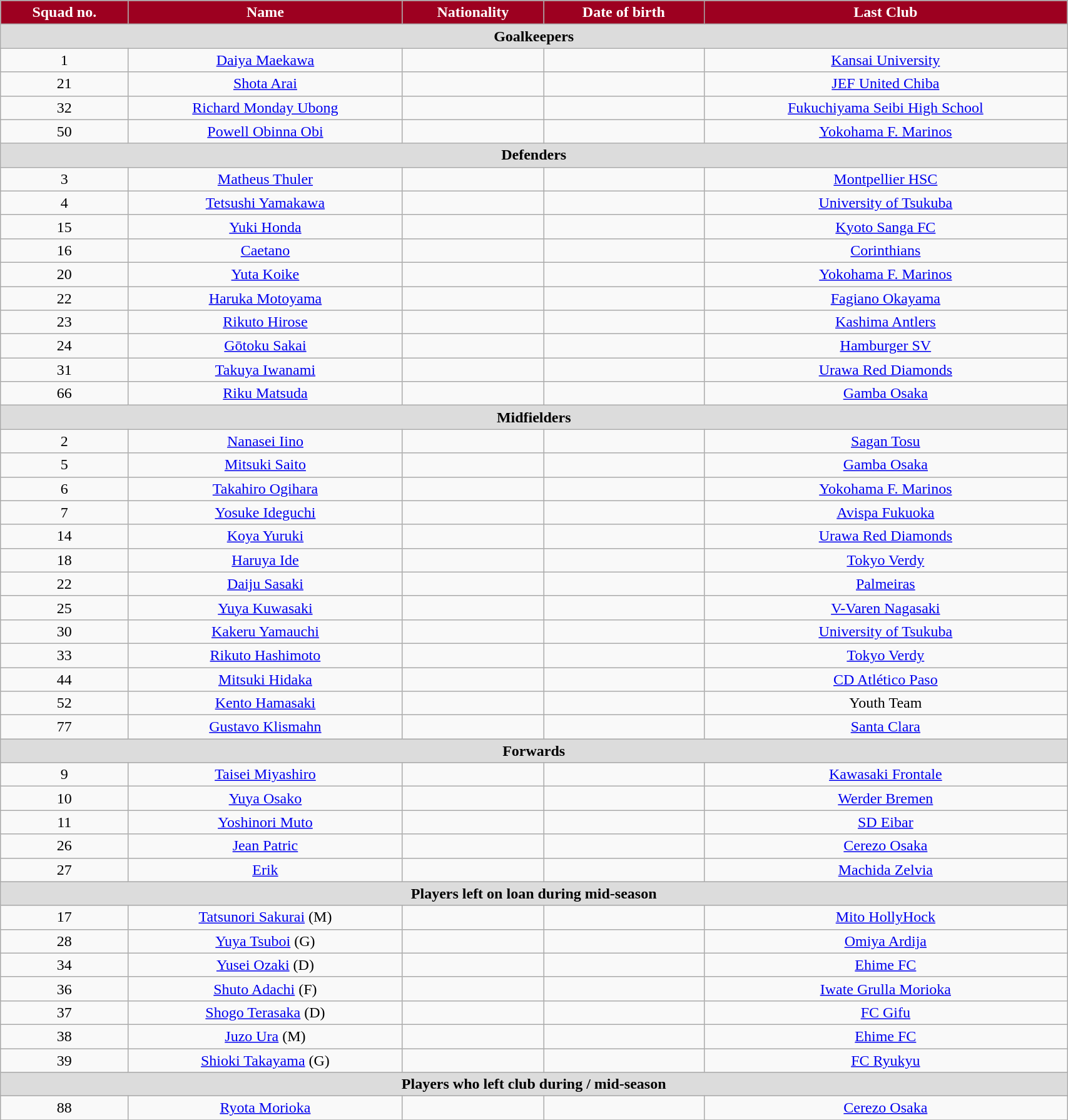<table class="wikitable" style="text-align:center;width:90%">
<tr>
<th style="background:#9d0020; color:white; text-align:center;">Squad no.</th>
<th style="background:#9d0020; color:white; text-align:center;">Name</th>
<th style="background:#9d0020; color:white; text-align:center;">Nationality</th>
<th style="background:#9d0020; color:white; text-align:center;">Date of birth</th>
<th style="background:#9d0020; color:white; text-align:center;">Last Club</th>
</tr>
<tr>
<th colspan="6" style="background:#dcdcdc; text-align:center;">Goalkeepers</th>
</tr>
<tr>
<td>1</td>
<td><a href='#'>Daiya Maekawa</a></td>
<td></td>
<td></td>
<td> <a href='#'>Kansai University</a></td>
</tr>
<tr>
<td>21</td>
<td><a href='#'>Shota Arai</a></td>
<td></td>
<td></td>
<td> <a href='#'>JEF United Chiba</a></td>
</tr>
<tr>
<td>32</td>
<td><a href='#'>Richard Monday Ubong</a></td>
<td></td>
<td></td>
<td> <a href='#'>Fukuchiyama Seibi High School</a></td>
</tr>
<tr>
<td>50</td>
<td><a href='#'>Powell Obinna Obi</a></td>
<td></td>
<td></td>
<td> <a href='#'>Yokohama F. Marinos</a></td>
</tr>
<tr>
<th colspan="6" style="background:#dcdcdc; text-align:center;">Defenders</th>
</tr>
<tr>
<td>3</td>
<td><a href='#'>Matheus Thuler</a></td>
<td></td>
<td></td>
<td> <a href='#'>Montpellier HSC</a></td>
</tr>
<tr>
<td>4</td>
<td><a href='#'>Tetsushi Yamakawa</a></td>
<td></td>
<td></td>
<td> <a href='#'>University of Tsukuba</a></td>
</tr>
<tr>
<td>15</td>
<td><a href='#'>Yuki Honda</a></td>
<td></td>
<td></td>
<td> <a href='#'>Kyoto Sanga FC</a></td>
</tr>
<tr>
<td>16</td>
<td><a href='#'>Caetano</a></td>
<td></td>
<td></td>
<td> <a href='#'>Corinthians</a></td>
</tr>
<tr>
<td>20</td>
<td><a href='#'>Yuta Koike</a></td>
<td></td>
<td></td>
<td> <a href='#'>Yokohama F. Marinos</a></td>
</tr>
<tr>
<td>22</td>
<td><a href='#'>Haruka Motoyama</a></td>
<td></td>
<td></td>
<td> <a href='#'>Fagiano Okayama</a></td>
</tr>
<tr>
<td>23</td>
<td><a href='#'>Rikuto Hirose</a></td>
<td></td>
<td></td>
<td> <a href='#'>Kashima Antlers</a></td>
</tr>
<tr>
<td>24</td>
<td><a href='#'>Gōtoku Sakai</a></td>
<td></td>
<td></td>
<td> <a href='#'>Hamburger SV</a></td>
</tr>
<tr>
<td>31</td>
<td><a href='#'>Takuya Iwanami</a></td>
<td></td>
<td></td>
<td> <a href='#'>Urawa Red Diamonds</a></td>
</tr>
<tr>
<td>66</td>
<td><a href='#'>Riku Matsuda</a></td>
<td></td>
<td></td>
<td> <a href='#'>Gamba Osaka</a></td>
</tr>
<tr>
<th colspan="6" style="background:#dcdcdc; text-align:center;">Midfielders</th>
</tr>
<tr>
<td>2</td>
<td><a href='#'>Nanasei Iino</a></td>
<td></td>
<td></td>
<td> <a href='#'>Sagan Tosu</a></td>
</tr>
<tr>
<td>5</td>
<td><a href='#'>Mitsuki Saito</a></td>
<td></td>
<td></td>
<td> <a href='#'>Gamba Osaka</a></td>
</tr>
<tr>
<td>6</td>
<td><a href='#'>Takahiro Ogihara</a></td>
<td></td>
<td></td>
<td> <a href='#'>Yokohama F. Marinos</a></td>
</tr>
<tr>
<td>7</td>
<td><a href='#'>Yosuke Ideguchi</a></td>
<td></td>
<td></td>
<td> <a href='#'>Avispa Fukuoka</a></td>
</tr>
<tr>
<td>14</td>
<td><a href='#'>Koya Yuruki</a></td>
<td></td>
<td></td>
<td> <a href='#'>Urawa Red Diamonds</a></td>
</tr>
<tr>
<td>18</td>
<td><a href='#'>Haruya Ide</a></td>
<td></td>
<td></td>
<td> <a href='#'>Tokyo Verdy</a></td>
</tr>
<tr>
<td>22</td>
<td><a href='#'>Daiju Sasaki</a></td>
<td></td>
<td></td>
<td> <a href='#'>Palmeiras</a></td>
</tr>
<tr>
<td>25</td>
<td><a href='#'>Yuya Kuwasaki</a></td>
<td></td>
<td></td>
<td> <a href='#'>V-Varen Nagasaki</a></td>
</tr>
<tr>
<td>30</td>
<td><a href='#'>Kakeru Yamauchi</a></td>
<td></td>
<td></td>
<td> <a href='#'>University of Tsukuba</a></td>
</tr>
<tr>
<td>33</td>
<td><a href='#'>Rikuto Hashimoto</a></td>
<td></td>
<td></td>
<td> <a href='#'>Tokyo Verdy</a></td>
</tr>
<tr>
<td>44</td>
<td><a href='#'>Mitsuki Hidaka</a></td>
<td></td>
<td></td>
<td> <a href='#'>CD Atlético Paso</a></td>
</tr>
<tr>
<td>52</td>
<td><a href='#'>Kento Hamasaki</a></td>
<td></td>
<td></td>
<td>Youth Team</td>
</tr>
<tr>
<td>77</td>
<td><a href='#'>Gustavo Klismahn</a></td>
<td></td>
<td></td>
<td> <a href='#'>Santa Clara</a></td>
</tr>
<tr>
<th colspan="12" style="background:#dcdcdc; text-align:center;">Forwards</th>
</tr>
<tr>
<td>9</td>
<td><a href='#'>Taisei Miyashiro</a></td>
<td></td>
<td></td>
<td> <a href='#'>Kawasaki Frontale</a></td>
</tr>
<tr>
<td>10</td>
<td><a href='#'>Yuya Osako</a></td>
<td></td>
<td></td>
<td> <a href='#'>Werder Bremen</a></td>
</tr>
<tr>
<td>11</td>
<td><a href='#'>Yoshinori Muto</a></td>
<td></td>
<td></td>
<td> <a href='#'>SD Eibar</a></td>
</tr>
<tr>
<td>26</td>
<td><a href='#'>Jean Patric</a></td>
<td></td>
<td></td>
<td> <a href='#'>Cerezo Osaka</a></td>
</tr>
<tr>
<td>27</td>
<td><a href='#'>Erik</a></td>
<td></td>
<td></td>
<td> <a href='#'>Machida Zelvia</a></td>
</tr>
<tr>
<th colspan="12" style="background:#dcdcdc; text-align:center;">Players left on loan during mid-season</th>
</tr>
<tr>
<td>17</td>
<td><a href='#'>Tatsunori Sakurai</a> (M)</td>
<td></td>
<td></td>
<td> <a href='#'>Mito HollyHock</a></td>
</tr>
<tr>
<td>28</td>
<td><a href='#'>Yuya Tsuboi</a> (G)</td>
<td></td>
<td></td>
<td> <a href='#'>Omiya Ardija</a></td>
</tr>
<tr>
<td>34</td>
<td><a href='#'>Yusei Ozaki</a> (D)</td>
<td></td>
<td></td>
<td> <a href='#'>Ehime FC</a></td>
</tr>
<tr>
<td>36</td>
<td><a href='#'>Shuto Adachi</a> (F)</td>
<td></td>
<td></td>
<td> <a href='#'>Iwate Grulla Morioka</a></td>
</tr>
<tr>
<td>37</td>
<td><a href='#'>Shogo Terasaka</a> (D)</td>
<td></td>
<td></td>
<td> <a href='#'>FC Gifu</a></td>
</tr>
<tr>
<td>38</td>
<td><a href='#'>Juzo Ura</a> (M)</td>
<td></td>
<td></td>
<td> <a href='#'>Ehime FC</a></td>
</tr>
<tr>
<td>39</td>
<td><a href='#'>Shioki Takayama</a> (G)</td>
<td></td>
<td></td>
<td> <a href='#'>FC Ryukyu</a></td>
</tr>
<tr>
<th colspan="12" style="background:#dcdcdc; text-align:center;">Players who left club during / mid-season</th>
</tr>
<tr>
<td>88</td>
<td><a href='#'>Ryota Morioka</a></td>
<td></td>
<td></td>
<td> <a href='#'>Cerezo Osaka</a></td>
</tr>
<tr>
</tr>
</table>
